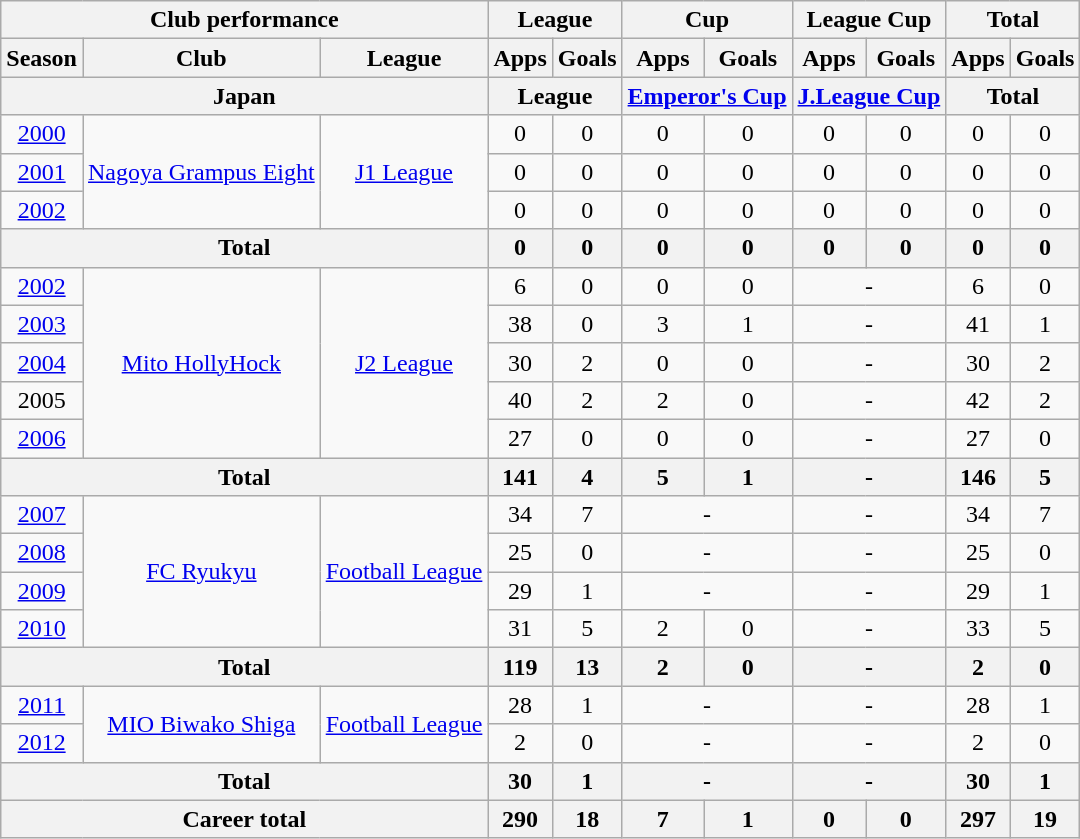<table class="wikitable" style="text-align:center">
<tr>
<th colspan=3>Club performance</th>
<th colspan=2>League</th>
<th colspan=2>Cup</th>
<th colspan=2>League Cup</th>
<th colspan=2>Total</th>
</tr>
<tr>
<th>Season</th>
<th>Club</th>
<th>League</th>
<th>Apps</th>
<th>Goals</th>
<th>Apps</th>
<th>Goals</th>
<th>Apps</th>
<th>Goals</th>
<th>Apps</th>
<th>Goals</th>
</tr>
<tr>
<th colspan=3>Japan</th>
<th colspan=2>League</th>
<th colspan=2><a href='#'>Emperor's Cup</a></th>
<th colspan=2><a href='#'>J.League Cup</a></th>
<th colspan=2>Total</th>
</tr>
<tr>
<td><a href='#'>2000</a></td>
<td rowspan="3"><a href='#'>Nagoya Grampus Eight</a></td>
<td rowspan="3"><a href='#'>J1 League</a></td>
<td>0</td>
<td>0</td>
<td>0</td>
<td>0</td>
<td>0</td>
<td>0</td>
<td>0</td>
<td>0</td>
</tr>
<tr>
<td><a href='#'>2001</a></td>
<td>0</td>
<td>0</td>
<td>0</td>
<td>0</td>
<td>0</td>
<td>0</td>
<td>0</td>
<td>0</td>
</tr>
<tr>
<td><a href='#'>2002</a></td>
<td>0</td>
<td>0</td>
<td>0</td>
<td>0</td>
<td>0</td>
<td>0</td>
<td>0</td>
<td>0</td>
</tr>
<tr>
<th colspan="3">Total</th>
<th>0</th>
<th>0</th>
<th>0</th>
<th>0</th>
<th>0</th>
<th>0</th>
<th>0</th>
<th>0</th>
</tr>
<tr>
<td><a href='#'>2002</a></td>
<td rowspan="5"><a href='#'>Mito HollyHock</a></td>
<td rowspan="5"><a href='#'>J2 League</a></td>
<td>6</td>
<td>0</td>
<td>0</td>
<td>0</td>
<td colspan="2">-</td>
<td>6</td>
<td>0</td>
</tr>
<tr>
<td><a href='#'>2003</a></td>
<td>38</td>
<td>0</td>
<td>3</td>
<td>1</td>
<td colspan="2">-</td>
<td>41</td>
<td>1</td>
</tr>
<tr>
<td><a href='#'>2004</a></td>
<td>30</td>
<td>2</td>
<td>0</td>
<td>0</td>
<td colspan="2">-</td>
<td>30</td>
<td>2</td>
</tr>
<tr>
<td>2005</td>
<td>40</td>
<td>2</td>
<td>2</td>
<td>0</td>
<td colspan="2">-</td>
<td>42</td>
<td>2</td>
</tr>
<tr>
<td><a href='#'>2006</a></td>
<td>27</td>
<td>0</td>
<td>0</td>
<td>0</td>
<td colspan="2">-</td>
<td>27</td>
<td>0</td>
</tr>
<tr>
<th colspan="3">Total</th>
<th>141</th>
<th>4</th>
<th>5</th>
<th>1</th>
<th colspan="2">-</th>
<th>146</th>
<th>5</th>
</tr>
<tr>
<td><a href='#'>2007</a></td>
<td rowspan="4"><a href='#'>FC Ryukyu</a></td>
<td rowspan="4"><a href='#'>Football League</a></td>
<td>34</td>
<td>7</td>
<td colspan="2">-</td>
<td colspan="2">-</td>
<td>34</td>
<td>7</td>
</tr>
<tr>
<td><a href='#'>2008</a></td>
<td>25</td>
<td>0</td>
<td colspan="2">-</td>
<td colspan="2">-</td>
<td>25</td>
<td>0</td>
</tr>
<tr>
<td><a href='#'>2009</a></td>
<td>29</td>
<td>1</td>
<td colspan="2">-</td>
<td colspan="2">-</td>
<td>29</td>
<td>1</td>
</tr>
<tr>
<td><a href='#'>2010</a></td>
<td>31</td>
<td>5</td>
<td>2</td>
<td>0</td>
<td colspan="2">-</td>
<td>33</td>
<td>5</td>
</tr>
<tr>
<th colspan="3">Total</th>
<th>119</th>
<th>13</th>
<th>2</th>
<th>0</th>
<th colspan="2">-</th>
<th>2</th>
<th>0</th>
</tr>
<tr>
<td><a href='#'>2011</a></td>
<td rowspan="2"><a href='#'>MIO Biwako Shiga</a></td>
<td rowspan="2"><a href='#'>Football League</a></td>
<td>28</td>
<td>1</td>
<td colspan="2">-</td>
<td colspan="2">-</td>
<td>28</td>
<td>1</td>
</tr>
<tr>
<td><a href='#'>2012</a></td>
<td>2</td>
<td>0</td>
<td colspan="2">-</td>
<td colspan="2">-</td>
<td>2</td>
<td>0</td>
</tr>
<tr>
<th colspan="3">Total</th>
<th>30</th>
<th>1</th>
<th colspan="2">-</th>
<th colspan="2">-</th>
<th>30</th>
<th>1</th>
</tr>
<tr>
<th colspan=3>Career total</th>
<th>290</th>
<th>18</th>
<th>7</th>
<th>1</th>
<th>0</th>
<th>0</th>
<th>297</th>
<th>19</th>
</tr>
</table>
